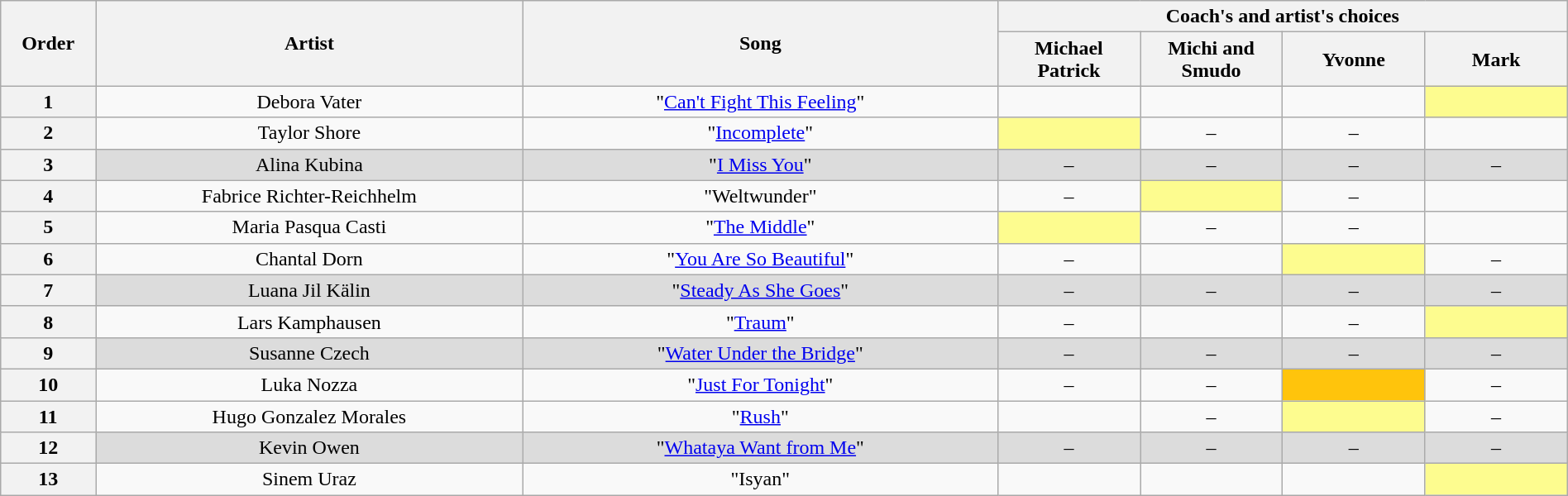<table class="wikitable" style="text-align:center; width:100%;">
<tr>
<th scope="col" rowspan="2" style="width:04%;">Order</th>
<th scope="col" rowspan="2" style="width:18%;">Artist</th>
<th scope="col" rowspan="2" style="width:20%;">Song</th>
<th scope="col" colspan="4" style="width:24%;">Coach's and artist's choices</th>
</tr>
<tr>
<th style="width:06%;">Michael Patrick</th>
<th style="width:06%;">Michi and Smudo</th>
<th style="width:06%;">Yvonne</th>
<th style="width:06%;">Mark</th>
</tr>
<tr>
<th>1</th>
<td>Debora Vater</td>
<td>"<a href='#'>Can't Fight This Feeling</a>"</td>
<td><strong></strong></td>
<td><strong></strong></td>
<td><strong></strong></td>
<td style="background: #fdfc8f;"><strong></strong></td>
</tr>
<tr>
<th>2</th>
<td>Taylor Shore</td>
<td>"<a href='#'>Incomplete</a>"</td>
<td style="background: #fdfc8f;"><strong></strong></td>
<td>–</td>
<td>–</td>
<td><strong></strong></td>
</tr>
<tr style="background: #dcdcdc;" |>
<th>3</th>
<td>Alina Kubina</td>
<td>"<a href='#'>I Miss You</a>"</td>
<td>–</td>
<td>–</td>
<td>–</td>
<td>–</td>
</tr>
<tr>
<th>4</th>
<td>Fabrice Richter-Reichhelm</td>
<td>"Weltwunder"</td>
<td>–</td>
<td style="background: #fdfc8f;"><strong></strong></td>
<td>–</td>
<td><strong></strong></td>
</tr>
<tr>
<th>5</th>
<td>Maria Pasqua Casti</td>
<td>"<a href='#'>The Middle</a>"</td>
<td style="background: #fdfc8f;"><strong></strong></td>
<td>–</td>
<td>–</td>
<td><strong></strong></td>
</tr>
<tr>
<th>6</th>
<td>Chantal Dorn</td>
<td>"<a href='#'>You Are So Beautiful</a>"</td>
<td>–</td>
<td><strong></strong></td>
<td style="background: #fdfc8f;"><strong></strong></td>
<td>–</td>
</tr>
<tr style="background: #dcdcdc;" |>
<th>7</th>
<td>Luana Jil Kälin</td>
<td>"<a href='#'>Steady As She Goes</a>"</td>
<td>–</td>
<td>–</td>
<td>–</td>
<td>–</td>
</tr>
<tr>
<th>8</th>
<td>Lars Kamphausen</td>
<td>"<a href='#'>Traum</a>"</td>
<td>–</td>
<td><strong></strong></td>
<td>–</td>
<td style="background: #fdfc8f;"><strong></strong></td>
</tr>
<tr style="background: #dcdcdc;" |>
<th>9</th>
<td>Susanne Czech</td>
<td>"<a href='#'>Water Under the Bridge</a>"</td>
<td>–</td>
<td>–</td>
<td>–</td>
<td>–</td>
</tr>
<tr>
<th>10</th>
<td>Luka Nozza</td>
<td>"<a href='#'>Just For Tonight</a>"</td>
<td>–</td>
<td>–</td>
<td style="background: #ffc40c;"><strong></strong></td>
<td>–</td>
</tr>
<tr>
<th>11</th>
<td>Hugo Gonzalez Morales</td>
<td>"<a href='#'>Rush</a>"</td>
<td><strong></strong></td>
<td>–</td>
<td style="background: #fdfc8f;"><strong></strong></td>
<td>–</td>
</tr>
<tr style="background: #dcdcdc;" |>
<th>12</th>
<td>Kevin Owen</td>
<td>"<a href='#'>Whataya Want from Me</a>"</td>
<td>–</td>
<td>–</td>
<td>–</td>
<td>–</td>
</tr>
<tr>
<th>13</th>
<td>Sinem Uraz</td>
<td>"Isyan"</td>
<td><strong></strong></td>
<td><strong></strong></td>
<td><strong></strong></td>
<td style="background: #fdfc8f;"><strong></strong></td>
</tr>
</table>
